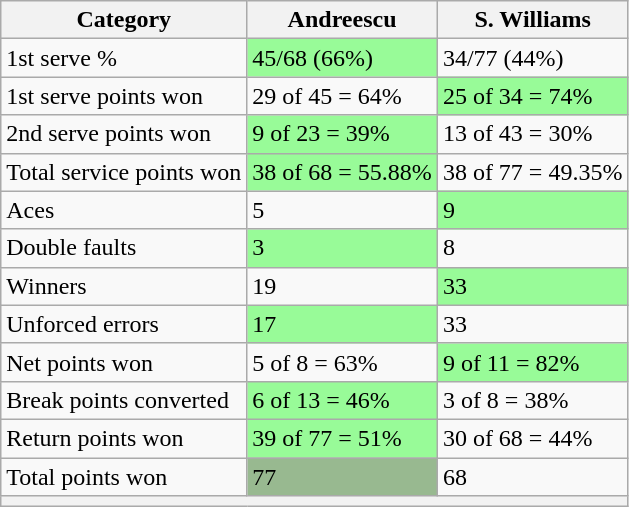<table class="wikitable">
<tr>
<th>Category</th>
<th> Andreescu</th>
<th> S. Williams</th>
</tr>
<tr>
<td>1st serve %</td>
<td bgcolor=98FB98>45/68 (66%)</td>
<td>34/77 (44%)</td>
</tr>
<tr>
<td>1st serve points won</td>
<td>29 of 45 = 64%</td>
<td bgcolor=98FB98>25 of 34 = 74%</td>
</tr>
<tr>
<td>2nd serve points won</td>
<td bgcolor=98FB98>9 of 23 = 39%</td>
<td>13 of 43 = 30%</td>
</tr>
<tr>
<td>Total service points won</td>
<td bgcolor=98FB98>38 of 68 = 55.88%</td>
<td>38 of 77 = 49.35%</td>
</tr>
<tr>
<td>Aces</td>
<td>5</td>
<td bgcolor=98FB98>9</td>
</tr>
<tr>
<td>Double faults</td>
<td bgcolor=98FB98>3</td>
<td>8</td>
</tr>
<tr>
<td>Winners</td>
<td>19</td>
<td bgcolor=98FB98>33</td>
</tr>
<tr>
<td>Unforced errors</td>
<td bgcolor=98FB98>17</td>
<td>33</td>
</tr>
<tr>
<td>Net points won</td>
<td>5 of 8 = 63%</td>
<td bgcolor=98FB98>9 of 11 = 82%</td>
</tr>
<tr>
<td>Break points converted</td>
<td bgcolor=98FB98>6 of 13 = 46%</td>
<td>3 of 8 = 38%</td>
</tr>
<tr>
<td>Return points won</td>
<td bgcolor=98FB98>39 of 77 = 51%</td>
<td>30 of 68 = 44%</td>
</tr>
<tr>
<td>Total points won</td>
<td bgcolor=98FB989>77</td>
<td>68</td>
</tr>
<tr>
<th colspan=3></th>
</tr>
</table>
